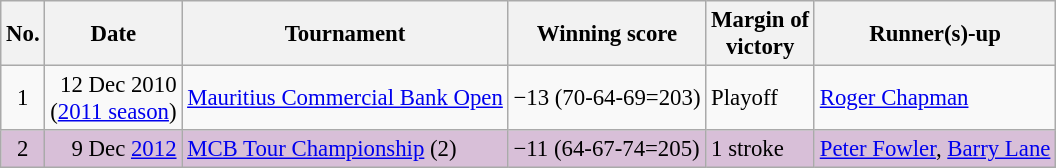<table class="wikitable" style="font-size:95%;">
<tr>
<th>No.</th>
<th>Date</th>
<th>Tournament</th>
<th>Winning score</th>
<th>Margin of<br>victory</th>
<th>Runner(s)-up</th>
</tr>
<tr>
<td align=center>1</td>
<td align=right>12 Dec 2010<br>(<a href='#'>2011 season</a>)</td>
<td><a href='#'>Mauritius Commercial Bank Open</a></td>
<td>−13 (70-64-69=203)</td>
<td>Playoff</td>
<td> <a href='#'>Roger Chapman</a></td>
</tr>
<tr style="background:thistle;">
<td align=center>2</td>
<td align=right>9 Dec <a href='#'>2012</a></td>
<td><a href='#'>MCB Tour Championship</a> (2)</td>
<td>−11 (64-67-74=205)</td>
<td>1 stroke</td>
<td> <a href='#'>Peter Fowler</a>,  <a href='#'>Barry Lane</a></td>
</tr>
</table>
